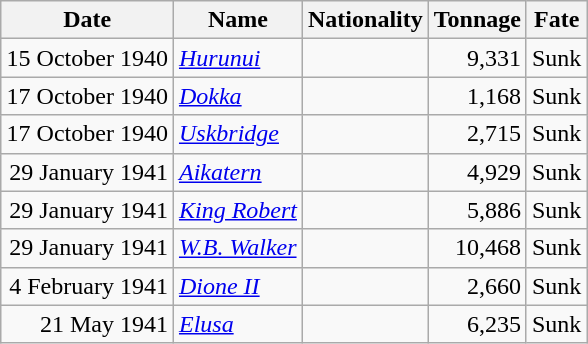<table class="wikitable sortable" style="margin: 1em auto 1em auto;">
<tr>
<th>Date</th>
<th>Name</th>
<th>Nationality</th>
<th>Tonnage</th>
<th>Fate</th>
</tr>
<tr>
<td align="right">15 October 1940</td>
<td align="left"><a href='#'><em>Hurunui</em></a></td>
<td align="left"></td>
<td align="right">9,331</td>
<td align="left">Sunk</td>
</tr>
<tr>
<td align="right">17 October 1940</td>
<td align="left"><a href='#'><em>Dokka</em></a></td>
<td align="left"></td>
<td align="right">1,168</td>
<td align="left">Sunk</td>
</tr>
<tr>
<td align="right">17 October 1940</td>
<td align="left"><a href='#'><em>Uskbridge</em></a></td>
<td align="left"></td>
<td align="right">2,715</td>
<td align="left">Sunk</td>
</tr>
<tr>
<td align="right">29 January 1941</td>
<td align="left"><a href='#'><em>Aikatern</em></a></td>
<td align="left"></td>
<td align="right">4,929</td>
<td align="left">Sunk</td>
</tr>
<tr>
<td align="right">29 January 1941</td>
<td align="left"><a href='#'><em>King Robert</em></a></td>
<td align="left"></td>
<td align="right">5,886</td>
<td align="left">Sunk</td>
</tr>
<tr>
<td align="right">29 January 1941</td>
<td align="left"><a href='#'><em>W.B. Walker</em></a></td>
<td align="left"></td>
<td align="right">10,468</td>
<td align="left">Sunk</td>
</tr>
<tr>
<td align="right">4 February 1941</td>
<td align="left"><a href='#'><em>Dione II</em></a></td>
<td align="left"></td>
<td align="right">2,660</td>
<td align="left">Sunk</td>
</tr>
<tr>
<td align="right">21 May 1941</td>
<td align="left"><a href='#'><em>Elusa</em></a></td>
<td align="left"></td>
<td align="right">6,235</td>
<td align="left">Sunk</td>
</tr>
</table>
